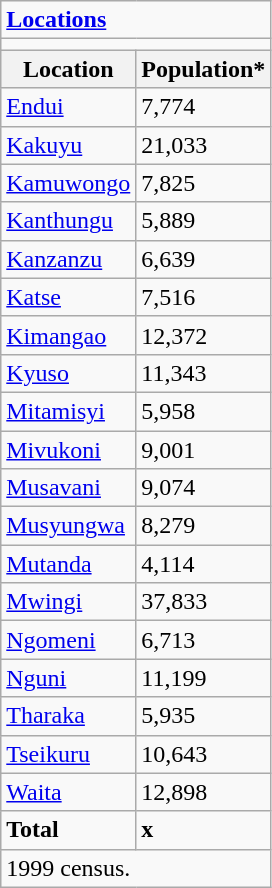<table class="wikitable">
<tr>
<td colspan="2"><strong><a href='#'>Locations</a></strong></td>
</tr>
<tr>
<td colspan="2"></td>
</tr>
<tr>
<th>Location</th>
<th>Population*</th>
</tr>
<tr>
<td><a href='#'>Endui</a></td>
<td>7,774</td>
</tr>
<tr>
<td><a href='#'>Kakuyu</a></td>
<td>21,033</td>
</tr>
<tr>
<td><a href='#'>Kamuwongo</a></td>
<td>7,825</td>
</tr>
<tr>
<td><a href='#'>Kanthungu</a></td>
<td>5,889</td>
</tr>
<tr>
<td><a href='#'>Kanzanzu</a></td>
<td>6,639</td>
</tr>
<tr>
<td><a href='#'>Katse</a></td>
<td>7,516</td>
</tr>
<tr>
<td><a href='#'>Kimangao</a></td>
<td>12,372</td>
</tr>
<tr>
<td><a href='#'>Kyuso</a></td>
<td>11,343</td>
</tr>
<tr>
<td><a href='#'>Mitamisyi</a></td>
<td>5,958</td>
</tr>
<tr>
<td><a href='#'>Mivukoni</a></td>
<td>9,001</td>
</tr>
<tr>
<td><a href='#'>Musavani</a></td>
<td>9,074</td>
</tr>
<tr>
<td><a href='#'>Musyungwa</a></td>
<td>8,279</td>
</tr>
<tr>
<td><a href='#'>Mutanda</a></td>
<td>4,114</td>
</tr>
<tr>
<td><a href='#'>Mwingi</a></td>
<td>37,833</td>
</tr>
<tr>
<td><a href='#'>Ngomeni</a></td>
<td>6,713</td>
</tr>
<tr>
<td><a href='#'>Nguni</a></td>
<td>11,199</td>
</tr>
<tr>
<td><a href='#'>Tharaka</a></td>
<td>5,935</td>
</tr>
<tr>
<td><a href='#'>Tseikuru</a></td>
<td>10,643</td>
</tr>
<tr>
<td><a href='#'>Waita</a></td>
<td>12,898</td>
</tr>
<tr>
<td><strong>Total</strong></td>
<td><strong>x</strong></td>
</tr>
<tr>
<td colspan="2">1999 census.</td>
</tr>
</table>
